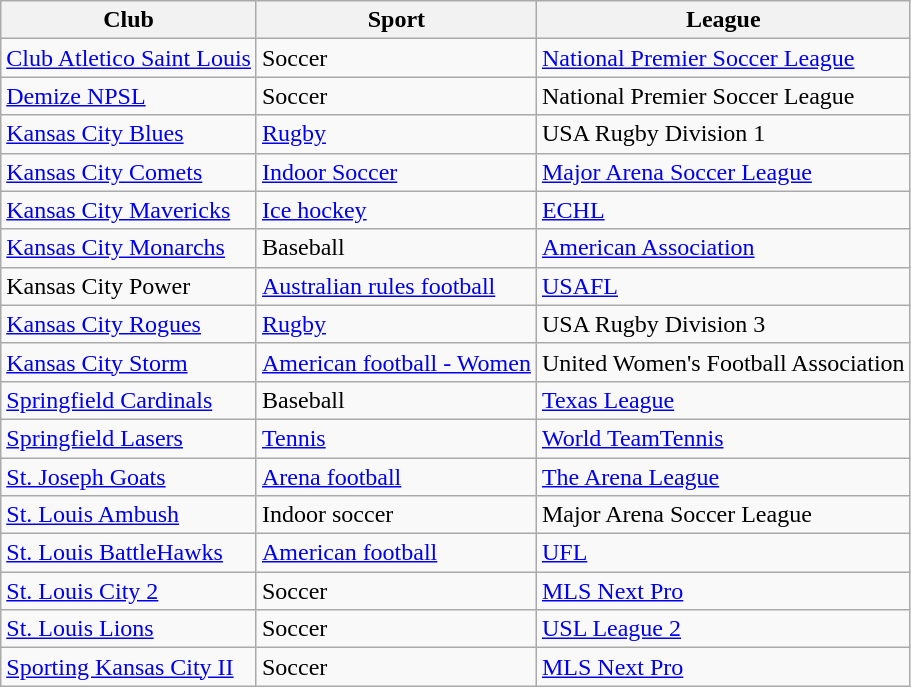<table class="wikitable sortable">
<tr>
<th>Club</th>
<th>Sport</th>
<th>League</th>
</tr>
<tr>
<td><a href='#'>Club Atletico Saint Louis</a></td>
<td>Soccer</td>
<td><a href='#'>National Premier Soccer League</a></td>
</tr>
<tr>
<td><a href='#'>Demize NPSL</a></td>
<td>Soccer</td>
<td>National Premier Soccer League</td>
</tr>
<tr>
<td><a href='#'>Kansas City Blues</a></td>
<td><a href='#'>Rugby</a></td>
<td>USA Rugby Division 1</td>
</tr>
<tr>
<td><a href='#'>Kansas City Comets</a></td>
<td><a href='#'>Indoor Soccer</a></td>
<td><a href='#'>Major Arena Soccer League</a></td>
</tr>
<tr>
<td><a href='#'>Kansas City Mavericks</a></td>
<td><a href='#'>Ice hockey</a></td>
<td><a href='#'>ECHL</a></td>
</tr>
<tr>
<td><a href='#'>Kansas City Monarchs</a></td>
<td>Baseball</td>
<td><a href='#'>American Association</a></td>
</tr>
<tr>
<td>Kansas City Power</td>
<td><a href='#'>Australian rules football</a></td>
<td><a href='#'>USAFL</a></td>
</tr>
<tr>
<td><a href='#'>Kansas City Rogues</a></td>
<td><a href='#'>Rugby</a></td>
<td>USA Rugby Division 3</td>
</tr>
<tr>
<td><a href='#'>Kansas City Storm</a></td>
<td><a href='#'>American football - Women</a></td>
<td>United Women's Football Association</td>
</tr>
<tr>
<td><a href='#'>Springfield Cardinals</a></td>
<td>Baseball</td>
<td><a href='#'>Texas League</a></td>
</tr>
<tr>
<td><a href='#'>Springfield Lasers</a></td>
<td><a href='#'>Tennis</a></td>
<td><a href='#'>World TeamTennis</a></td>
</tr>
<tr>
<td><a href='#'>St. Joseph Goats</a></td>
<td><a href='#'>Arena football</a></td>
<td><a href='#'>The Arena League</a></td>
</tr>
<tr>
<td><a href='#'>St. Louis Ambush</a></td>
<td>Indoor soccer</td>
<td>Major Arena Soccer League</td>
</tr>
<tr>
<td><a href='#'>St. Louis BattleHawks</a></td>
<td><a href='#'>American football</a></td>
<td><a href='#'>UFL</a></td>
</tr>
<tr>
<td><a href='#'>St. Louis City 2</a></td>
<td>Soccer</td>
<td><a href='#'>MLS Next Pro</a></td>
</tr>
<tr>
<td><a href='#'>St. Louis Lions</a></td>
<td>Soccer</td>
<td><a href='#'>USL League 2</a></td>
</tr>
<tr>
<td><a href='#'>Sporting Kansas City II</a></td>
<td>Soccer</td>
<td><a href='#'>MLS Next Pro</a></td>
</tr>
</table>
